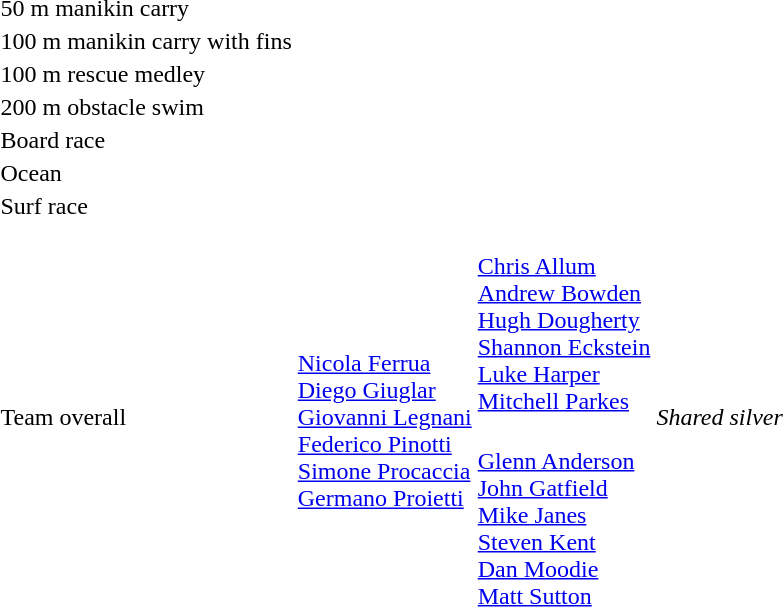<table>
<tr>
<td>50 m manikin carry<br></td>
<td></td>
<td></td>
<td></td>
</tr>
<tr>
<td>100 m manikin carry with fins<br></td>
<td></td>
<td></td>
<td></td>
</tr>
<tr>
<td>100 m rescue medley<br></td>
<td></td>
<td></td>
<td></td>
</tr>
<tr>
<td>200 m obstacle swim<br></td>
<td></td>
<td></td>
<td></td>
</tr>
<tr>
<td>Board race<br></td>
<td></td>
<td></td>
<td></td>
</tr>
<tr>
<td>Ocean<br></td>
<td></td>
<td></td>
<td></td>
</tr>
<tr>
<td>Surf race<br></td>
<td></td>
<td></td>
<td></td>
</tr>
<tr>
<td rowspan=2>Team overall<br></td>
<td rowspan=2><br><a href='#'>Nicola Ferrua</a><br><a href='#'>Diego Giuglar</a><br><a href='#'>Giovanni Legnani</a><br><a href='#'>Federico Pinotti</a><br><a href='#'>Simone Procaccia</a><br><a href='#'>Germano Proietti</a></td>
<td><br><a href='#'>Chris Allum</a><br><a href='#'>Andrew Bowden</a><br><a href='#'>Hugh Dougherty</a><br><a href='#'>Shannon Eckstein</a><br><a href='#'>Luke Harper</a><br><a href='#'>Mitchell Parkes</a></td>
<td rowspan=2><em>Shared silver</em></td>
</tr>
<tr>
<td><br><a href='#'>Glenn Anderson</a><br><a href='#'>John Gatfield</a><br><a href='#'>Mike Janes</a><br><a href='#'>Steven Kent</a><br><a href='#'>Dan Moodie</a><br><a href='#'>Matt Sutton</a></td>
</tr>
</table>
